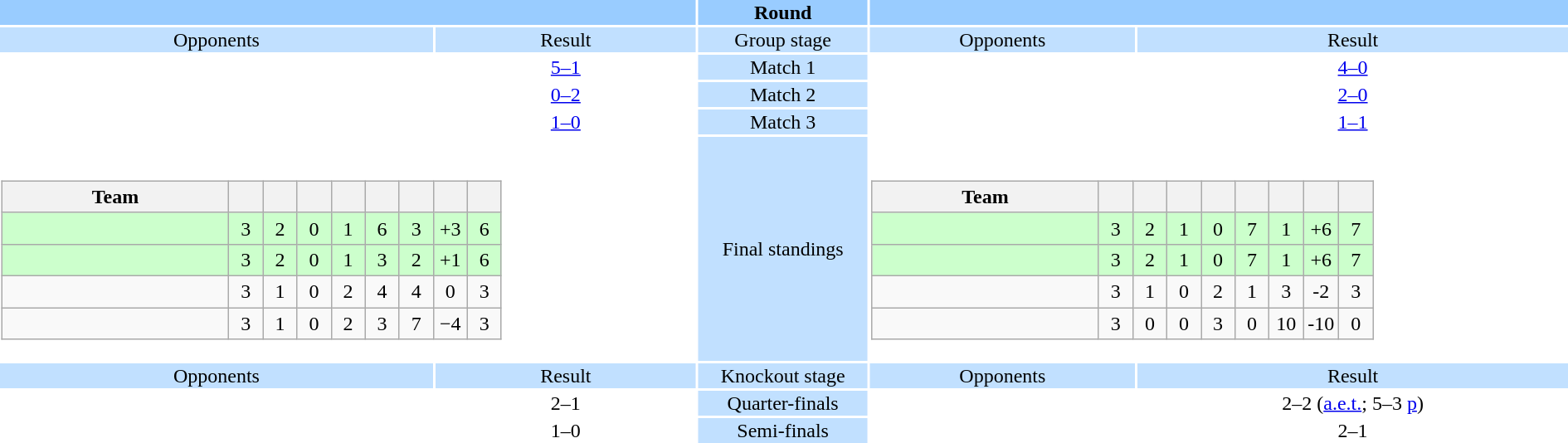<table style="width:100%; text-align:center">
<tr style="vertical-align:top; background:#99CCFF">
<th colspan="2"><strong></strong></th>
<th>Round</th>
<th colspan="2"><strong></strong></th>
</tr>
<tr style="vertical-align:top; background:#C1E0FF">
<td>Opponents</td>
<td>Result</td>
<td>Group stage</td>
<td>Opponents</td>
<td>Result</td>
</tr>
<tr>
<td align="left"></td>
<td><a href='#'>5–1</a></td>
<td style="background:#C1E0FF">Match 1</td>
<td align="left"></td>
<td><a href='#'>4–0</a></td>
</tr>
<tr>
<td align="left"></td>
<td><a href='#'>0–2</a></td>
<td style="background:#C1E0FF">Match 2</td>
<td align="left"></td>
<td><a href='#'>2–0</a></td>
</tr>
<tr>
<td align="left"></td>
<td><a href='#'>1–0</a></td>
<td style="background:#C1E0FF">Match 3</td>
<td align="left"></td>
<td><a href='#'>1–1</a></td>
</tr>
<tr>
<td colspan="2" style="text-align:center"><br><table class="wikitable" style="text-align:center">
<tr>
<th width="175">Team</th>
<th width="20"></th>
<th width="20"></th>
<th width="20"></th>
<th width="20"></th>
<th width="20"></th>
<th width="20"></th>
<th width="20"></th>
<th width="20"></th>
</tr>
<tr style="background:#cfc">
<td align="left"><strong></strong></td>
<td>3</td>
<td>2</td>
<td>0</td>
<td>1</td>
<td>6</td>
<td>3</td>
<td>+3</td>
<td>6</td>
</tr>
<tr style="background:#cfc">
<td align="left"></td>
<td>3</td>
<td>2</td>
<td>0</td>
<td>1</td>
<td>3</td>
<td>2</td>
<td>+1</td>
<td>6</td>
</tr>
<tr>
<td align="left"></td>
<td>3</td>
<td>1</td>
<td>0</td>
<td>2</td>
<td>4</td>
<td>4</td>
<td>0</td>
<td>3</td>
</tr>
<tr>
<td align="left"></td>
<td>3</td>
<td>1</td>
<td>0</td>
<td>2</td>
<td>3</td>
<td>7</td>
<td>−4</td>
<td>3</td>
</tr>
</table>
</td>
<td style="background:#C1E0FF">Final standings</td>
<td colspan="2" style="text-align:center"><br><table class="wikitable" style="text-align:center">
<tr>
<th width="175">Team</th>
<th width="20"></th>
<th width="20"></th>
<th width="20"></th>
<th width="20"></th>
<th width="20"></th>
<th width="20"></th>
<th width="20"></th>
<th width="20"></th>
</tr>
<tr style="background:#cfc">
<td align="left"></td>
<td>3</td>
<td>2</td>
<td>1</td>
<td>0</td>
<td>7</td>
<td>1</td>
<td>+6</td>
<td>7</td>
</tr>
<tr style="background:#cfc">
<td align="left"><strong></strong></td>
<td>3</td>
<td>2</td>
<td>1</td>
<td>0</td>
<td>7</td>
<td>1</td>
<td>+6</td>
<td>7</td>
</tr>
<tr>
<td align="left"></td>
<td>3</td>
<td>1</td>
<td>0</td>
<td>2</td>
<td>1</td>
<td>3</td>
<td>-2</td>
<td>3</td>
</tr>
<tr>
<td align="left"></td>
<td>3</td>
<td>0</td>
<td>0</td>
<td>3</td>
<td>0</td>
<td>10</td>
<td>-10</td>
<td>0</td>
</tr>
</table>
</td>
</tr>
<tr style="vertical-align:top; background:#C1E0FF">
<td>Opponents</td>
<td>Result</td>
<td>Knockout stage</td>
<td>Opponents</td>
<td>Result</td>
</tr>
<tr>
<td align="left"></td>
<td>2–1</td>
<td style="background:#C1E0FF">Quarter-finals</td>
<td align="left"></td>
<td>2–2 (<a href='#'>a.e.t.</a>; 5–3 <a href='#'>p</a>)</td>
</tr>
<tr>
<td align="left"></td>
<td>1–0</td>
<td style="background:#C1E0FF">Semi-finals</td>
<td align="left"></td>
<td>2–1</td>
</tr>
</table>
